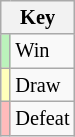<table class="wikitable" style="font-size: 85%">
<tr>
<th colspan="2">Key</th>
</tr>
<tr>
<td bgcolor=#BBF3BB></td>
<td>Win</td>
</tr>
<tr>
<td bgcolor=#FFFFBB></td>
<td>Draw</td>
</tr>
<tr>
<td bgcolor=#FFBBBB></td>
<td>Defeat</td>
</tr>
</table>
